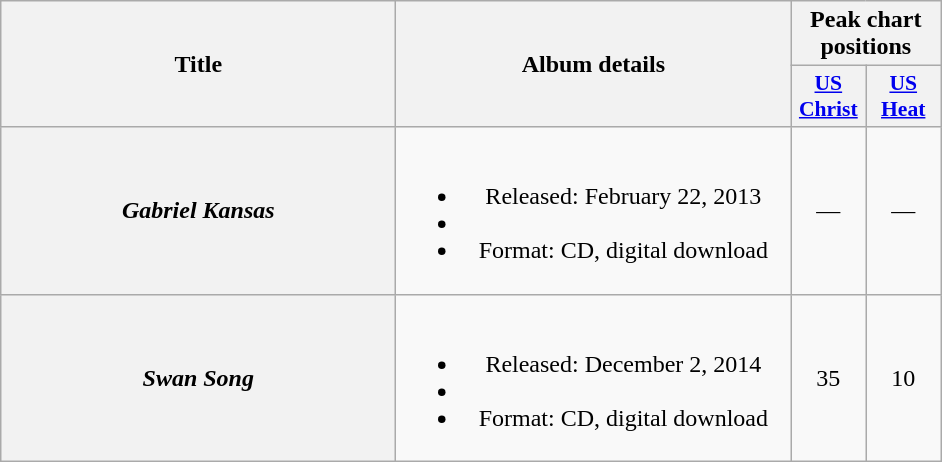<table class="wikitable plainrowheaders" style="text-align:center;">
<tr>
<th scope="col" rowspan="2" style="width:16em;">Title</th>
<th scope="col" rowspan="2" style="width:16em;">Album details</th>
<th scope="col" colspan="2">Peak chart positions</th>
</tr>
<tr>
<th style="width:3em; font-size:90%"><a href='#'>US<br>Christ</a></th>
<th style="width:3em; font-size:90%"><a href='#'>US<br>Heat</a></th>
</tr>
<tr>
<th scope="row"><em>Gabriel Kansas</em></th>
<td><br><ul><li>Released: February 22, 2013</li><li></li><li>Format: CD, digital download</li></ul></td>
<td>—</td>
<td>—</td>
</tr>
<tr>
<th scope="row"><em>Swan Song</em></th>
<td><br><ul><li>Released: December 2, 2014</li><li></li><li>Format: CD, digital download</li></ul></td>
<td>35</td>
<td>10</td>
</tr>
</table>
